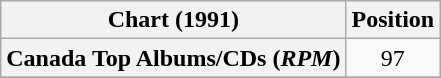<table class="wikitable plainrowheaders" style="text-align:center">
<tr>
<th scope="col">Chart (1991)</th>
<th scope="col">Position</th>
</tr>
<tr>
<th scope="row">Canada Top Albums/CDs (<em>RPM</em>)</th>
<td>97</td>
</tr>
<tr>
</tr>
</table>
